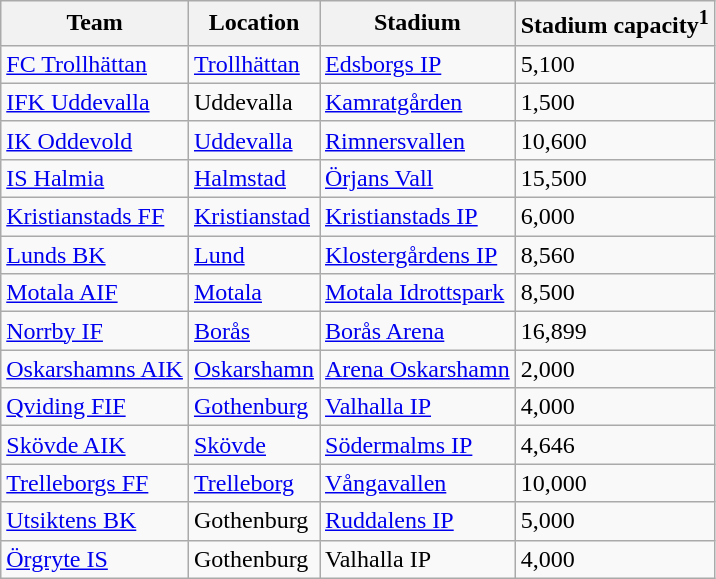<table class="wikitable sortable">
<tr>
<th>Team</th>
<th>Location</th>
<th>Stadium</th>
<th>Stadium capacity<sup>1</sup></th>
</tr>
<tr>
<td><a href='#'>FC Trollhättan</a></td>
<td><a href='#'>Trollhättan</a></td>
<td><a href='#'>Edsborgs IP</a></td>
<td>5,100</td>
</tr>
<tr>
<td><a href='#'>IFK Uddevalla</a></td>
<td>Uddevalla</td>
<td><a href='#'>Kamratgården</a></td>
<td>1,500</td>
</tr>
<tr>
<td><a href='#'>IK Oddevold</a></td>
<td><a href='#'>Uddevalla</a></td>
<td><a href='#'>Rimnersvallen</a></td>
<td>10,600</td>
</tr>
<tr>
<td><a href='#'>IS Halmia</a></td>
<td><a href='#'>Halmstad</a></td>
<td><a href='#'>Örjans Vall</a></td>
<td>15,500</td>
</tr>
<tr>
<td><a href='#'>Kristianstads FF</a></td>
<td><a href='#'>Kristianstad</a></td>
<td><a href='#'>Kristianstads IP</a></td>
<td>6,000</td>
</tr>
<tr>
<td><a href='#'>Lunds BK</a></td>
<td><a href='#'>Lund</a></td>
<td><a href='#'>Klostergårdens IP</a></td>
<td>8,560</td>
</tr>
<tr>
<td><a href='#'>Motala AIF</a></td>
<td><a href='#'>Motala</a></td>
<td><a href='#'>Motala Idrottspark</a></td>
<td>8,500</td>
</tr>
<tr>
<td><a href='#'>Norrby IF</a></td>
<td><a href='#'>Borås</a></td>
<td><a href='#'>Borås Arena</a></td>
<td>16,899</td>
</tr>
<tr>
<td><a href='#'>Oskarshamns AIK</a></td>
<td><a href='#'>Oskarshamn</a></td>
<td><a href='#'>Arena Oskarshamn</a></td>
<td>2,000</td>
</tr>
<tr>
<td><a href='#'>Qviding FIF</a></td>
<td><a href='#'>Gothenburg</a></td>
<td><a href='#'>Valhalla IP</a></td>
<td>4,000</td>
</tr>
<tr>
<td><a href='#'>Skövde AIK</a></td>
<td><a href='#'>Skövde</a></td>
<td><a href='#'>Södermalms IP</a></td>
<td>4,646</td>
</tr>
<tr>
<td><a href='#'>Trelleborgs FF</a></td>
<td><a href='#'>Trelleborg</a></td>
<td><a href='#'>Vångavallen</a></td>
<td>10,000</td>
</tr>
<tr>
<td><a href='#'>Utsiktens BK</a></td>
<td>Gothenburg</td>
<td><a href='#'>Ruddalens IP</a></td>
<td>5,000</td>
</tr>
<tr>
<td><a href='#'>Örgryte IS</a></td>
<td>Gothenburg</td>
<td>Valhalla IP</td>
<td>4,000</td>
</tr>
</table>
